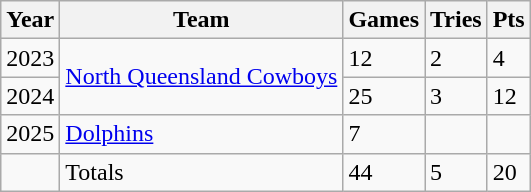<table class="wikitable">
<tr>
<th>Year</th>
<th>Team</th>
<th>Games</th>
<th>Tries</th>
<th>Pts</th>
</tr>
<tr>
<td>2023</td>
<td rowspan="2"> <a href='#'>North Queensland Cowboys</a></td>
<td>12</td>
<td>2</td>
<td>4</td>
</tr>
<tr>
<td>2024</td>
<td>25</td>
<td>3</td>
<td>12</td>
</tr>
<tr>
<td>2025</td>
<td> <a href='#'>Dolphins</a></td>
<td>7</td>
<td></td>
<td></td>
</tr>
<tr>
<td></td>
<td>Totals</td>
<td>44</td>
<td>5</td>
<td>20</td>
</tr>
</table>
